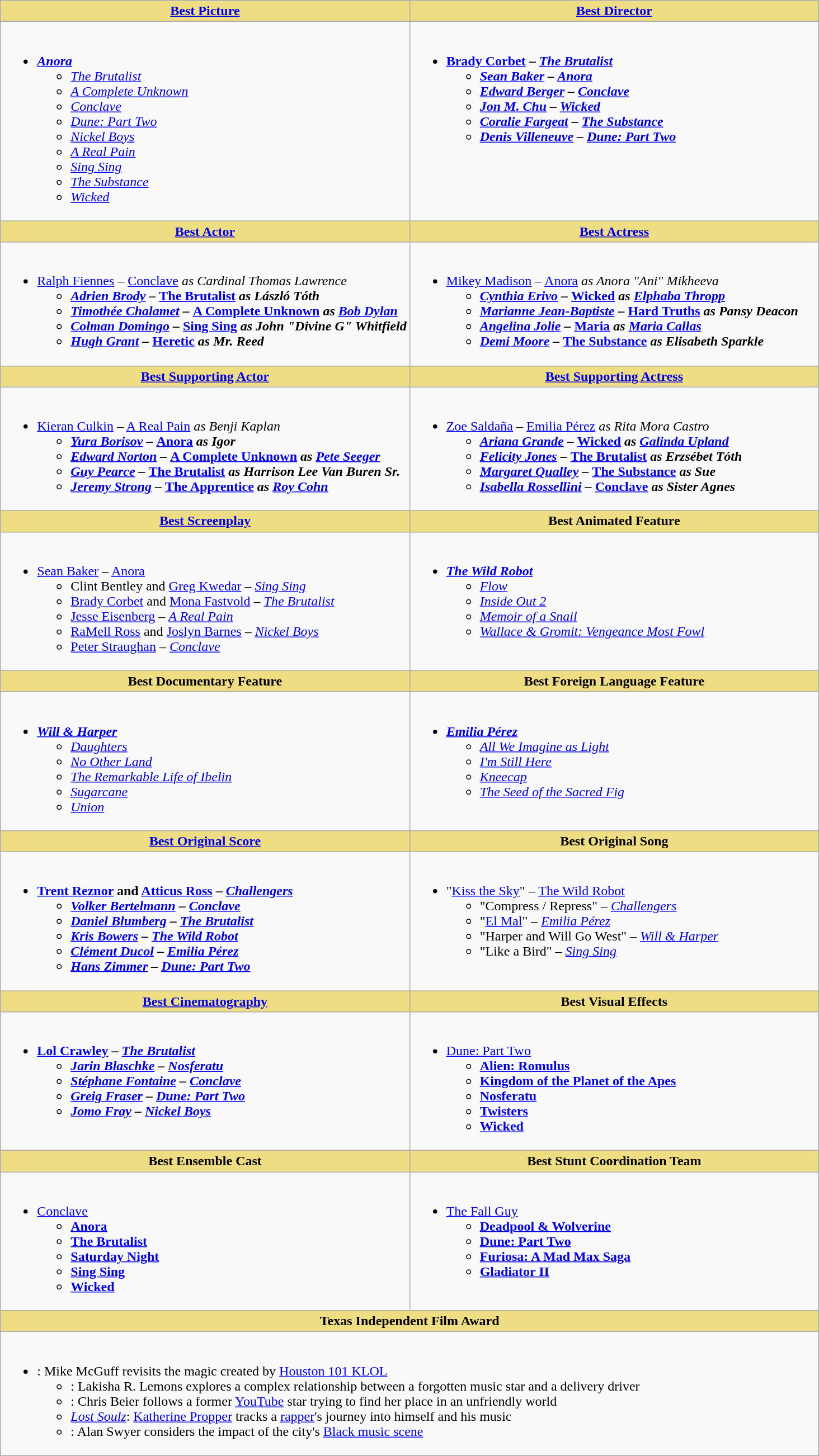<table class="wikitable">
<tr>
<th style="background:#EEDD82; width:50%"><a href='#'>Best Picture</a></th>
<th style="background:#EEDD82; width:50%"><a href='#'>Best Director</a></th>
</tr>
<tr>
<td valign="top"><br><ul><li><strong><em><a href='#'>Anora</a></em></strong><ul><li><em><a href='#'>The Brutalist</a></em></li><li><em><a href='#'>A Complete Unknown</a></em></li><li><em><a href='#'>Conclave</a></em></li><li><em><a href='#'>Dune: Part Two</a></em></li><li><em><a href='#'>Nickel Boys</a></em></li><li><em><a href='#'>A Real Pain</a></em></li><li><em><a href='#'>Sing Sing</a></em></li><li><em><a href='#'>The Substance</a></em></li><li><em><a href='#'>Wicked</a></em></li></ul></li></ul></td>
<td valign="top"><br><ul><li><strong><a href='#'>Brady Corbet</a> – <em><a href='#'>The Brutalist</a><strong><em><ul><li><a href='#'>Sean Baker</a> – </em><a href='#'>Anora</a><em></li><li><a href='#'>Edward Berger</a> – </em><a href='#'>Conclave</a><em></li><li><a href='#'>Jon M. Chu</a> – </em><a href='#'>Wicked</a><em></li><li><a href='#'>Coralie Fargeat</a> – </em><a href='#'>The Substance</a><em></li><li><a href='#'>Denis Villeneuve</a> – </em><a href='#'>Dune: Part Two</a><em></li></ul></li></ul></td>
</tr>
<tr>
<th style="background:#EEDD82; width:50%"><a href='#'>Best Actor</a></th>
<th style="background:#EEDD82; width:50%"><a href='#'>Best Actress</a></th>
</tr>
<tr>
<td valign="top"><br><ul><li></strong><a href='#'>Ralph Fiennes</a> – </em><a href='#'>Conclave</a><em> as Cardinal Thomas Lawrence<strong><ul><li><a href='#'>Adrien Brody</a> – </em><a href='#'>The Brutalist</a><em> as László Tóth</li><li><a href='#'>Timothée Chalamet</a> – </em><a href='#'>A Complete Unknown</a><em> as <a href='#'>Bob Dylan</a></li><li><a href='#'>Colman Domingo</a> – </em><a href='#'>Sing Sing</a><em> as John "Divine G" Whitfield</li><li><a href='#'>Hugh Grant</a> – </em><a href='#'>Heretic</a><em> as Mr. Reed</li></ul></li></ul></td>
<td valign="top"><br><ul><li></strong><a href='#'>Mikey Madison</a> – </em><a href='#'>Anora</a><em> as Anora "Ani" Mikheeva<strong><ul><li><a href='#'>Cynthia Erivo</a> – </em><a href='#'>Wicked</a><em> as <a href='#'>Elphaba Thropp</a></li><li><a href='#'>Marianne Jean-Baptiste</a> – </em><a href='#'>Hard Truths</a><em> as Pansy Deacon</li><li><a href='#'>Angelina Jolie</a> – </em><a href='#'>Maria</a><em> as <a href='#'>Maria Callas</a></li><li><a href='#'>Demi Moore</a> – </em><a href='#'>The Substance</a><em> as Elisabeth Sparkle</li></ul></li></ul></td>
</tr>
<tr>
<th style="background:#EEDD82; width:50%"><a href='#'>Best Supporting Actor</a></th>
<th style="background:#EEDD82; width:50%"><a href='#'>Best Supporting Actress</a></th>
</tr>
<tr>
<td valign="top"><br><ul><li></strong><a href='#'>Kieran Culkin</a> – </em><a href='#'>A Real Pain</a><em> as Benji Kaplan<strong><ul><li><a href='#'>Yura Borisov</a> – </em><a href='#'>Anora</a><em> as Igor</li><li><a href='#'>Edward Norton</a> – </em><a href='#'>A Complete Unknown</a><em> as <a href='#'>Pete Seeger</a></li><li><a href='#'>Guy Pearce</a> – </em><a href='#'>The Brutalist</a><em> as Harrison Lee Van Buren Sr.</li><li><a href='#'>Jeremy Strong</a> – </em><a href='#'>The Apprentice</a><em> as <a href='#'>Roy Cohn</a></li></ul></li></ul></td>
<td valign="top"><br><ul><li></strong><a href='#'>Zoe Saldaña</a> – </em><a href='#'>Emilia Pérez</a><em> as Rita Mora Castro<strong><ul><li><a href='#'>Ariana Grande</a> – </em><a href='#'>Wicked</a><em> as <a href='#'>Galinda Upland</a></li><li><a href='#'>Felicity Jones</a> – </em><a href='#'>The Brutalist</a><em> as Erzsébet Tóth</li><li><a href='#'>Margaret Qualley</a> – </em><a href='#'>The Substance</a><em> as Sue</li><li><a href='#'>Isabella Rossellini</a> – </em><a href='#'>Conclave</a><em> as Sister Agnes</li></ul></li></ul></td>
</tr>
<tr>
<th style="background:#EEDD82; width:50%"><a href='#'>Best Screenplay</a></th>
<th style="background:#EEDD82; width:50%">Best Animated Feature</th>
</tr>
<tr>
<td valign="top"><br><ul><li></strong><a href='#'>Sean Baker</a> – </em><a href='#'>Anora</a></em></strong><ul><li>Clint Bentley and <a href='#'>Greg Kwedar</a> – <em><a href='#'>Sing Sing</a></em></li><li><a href='#'>Brady Corbet</a> and <a href='#'>Mona Fastvold</a> – <em><a href='#'>The Brutalist</a></em></li><li><a href='#'>Jesse Eisenberg</a> – <em><a href='#'>A Real Pain</a></em></li><li><a href='#'>RaMell Ross</a> and <a href='#'>Joslyn Barnes</a> – <em><a href='#'>Nickel Boys</a></em></li><li><a href='#'>Peter Straughan</a> – <em><a href='#'>Conclave</a></em></li></ul></li></ul></td>
<td valign="top"><br><ul><li><strong><em><a href='#'>The Wild Robot</a></em></strong><ul><li><em><a href='#'>Flow</a></em></li><li><em><a href='#'>Inside Out 2</a></em></li><li><em><a href='#'>Memoir of a Snail</a></em></li><li><em><a href='#'>Wallace & Gromit: Vengeance Most Fowl</a></em></li></ul></li></ul></td>
</tr>
<tr>
<th style="background:#EEDD82; width:50%">Best Documentary Feature</th>
<th style="background:#EEDD82; width:50%">Best Foreign Language Feature</th>
</tr>
<tr>
<td valign="top"><br><ul><li><strong><em><a href='#'>Will & Harper</a></em></strong><ul><li><em><a href='#'>Daughters</a></em></li><li><em><a href='#'>No Other Land</a></em></li><li><em><a href='#'>The Remarkable Life of Ibelin</a></em></li><li><em><a href='#'>Sugarcane</a></em></li><li><em><a href='#'>Union</a></em></li></ul></li></ul></td>
<td valign="top"><br><ul><li><strong><em><a href='#'>Emilia Pérez</a></em></strong><ul><li><em><a href='#'>All We Imagine as Light</a></em></li><li><em><a href='#'>I'm Still Here</a></em></li><li><em><a href='#'>Kneecap</a></em></li><li><em><a href='#'>The Seed of the Sacred Fig</a></em></li></ul></li></ul></td>
</tr>
<tr>
<th style="background:#EEDD82; width:50%"><a href='#'>Best Original Score</a></th>
<th style="background:#EEDD82; width:50%">Best Original Song</th>
</tr>
<tr>
<td valign="top"><br><ul><li><strong><a href='#'>Trent Reznor</a> and <a href='#'>Atticus Ross</a> – <em><a href='#'>Challengers</a><strong><em><ul><li><a href='#'>Volker Bertelmann</a> – </em><a href='#'>Conclave</a><em></li><li><a href='#'>Daniel Blumberg</a> – </em><a href='#'>The Brutalist</a><em></li><li><a href='#'>Kris Bowers</a> – </em><a href='#'>The Wild Robot</a><em></li><li><a href='#'>Clément Ducol</a> – </em><a href='#'>Emilia Pérez</a><em></li><li><a href='#'>Hans Zimmer</a> – </em><a href='#'>Dune: Part Two</a><em></li></ul></li></ul></td>
<td valign="top"><br><ul><li></strong>"<a href='#'>Kiss the Sky</a>" – </em><a href='#'>The Wild Robot</a></em></strong><ul><li>"Compress / Repress" – <em><a href='#'>Challengers</a></em></li><li>"<a href='#'>El Mal</a>" – <em><a href='#'>Emilia Pérez</a></em></li><li>"Harper and Will Go West" – <em><a href='#'>Will & Harper</a></em></li><li>"Like a Bird" – <em><a href='#'>Sing Sing</a></em></li></ul></li></ul></td>
</tr>
<tr>
<th style="background:#EEDD82; width:50%"><a href='#'>Best Cinematography</a></th>
<th style="background:#EEDD82; width:50%">Best Visual Effects</th>
</tr>
<tr>
<td valign="top"><br><ul><li><strong><a href='#'>Lol Crawley</a> – <em><a href='#'>The Brutalist</a><strong><em><ul><li><a href='#'>Jarin Blaschke</a> – </em><a href='#'>Nosferatu</a><em></li><li><a href='#'>Stéphane Fontaine</a> – </em><a href='#'>Conclave</a><em></li><li><a href='#'>Greig Fraser</a> – </em><a href='#'>Dune: Part Two</a><em></li><li><a href='#'>Jomo Fray</a> – </em><a href='#'>Nickel Boys</a><em></li></ul></li></ul></td>
<td valign="top"><br><ul><li></em></strong><a href='#'>Dune: Part Two</a><strong><em><ul><li></em><a href='#'>Alien: Romulus</a><em></li><li></em><a href='#'>Kingdom of the Planet of the Apes</a><em></li><li></em><a href='#'>Nosferatu</a><em></li><li></em><a href='#'>Twisters</a><em></li><li></em><a href='#'>Wicked</a><em></li></ul></li></ul></td>
</tr>
<tr>
<th style="background:#EEDD82; width:50%">Best Ensemble Cast</th>
<th style="background:#EEDD82; width:50%">Best Stunt Coordination Team</th>
</tr>
<tr>
<td valign="top"><br><ul><li></em></strong><a href='#'>Conclave</a><strong><em><ul><li></em><a href='#'>Anora</a><em></li><li></em><a href='#'>The Brutalist</a><em></li><li></em><a href='#'>Saturday Night</a><em></li><li></em><a href='#'>Sing Sing</a><em></li><li></em><a href='#'>Wicked</a><em></li></ul></li></ul></td>
<td valign="top"><br><ul><li></em></strong><a href='#'>The Fall Guy</a><strong><em><ul><li></em><a href='#'>Deadpool & Wolverine</a><em></li><li></em><a href='#'>Dune: Part Two</a><em></li><li></em><a href='#'>Furiosa: A Mad Max Saga</a><em></li><li></em><a href='#'>Gladiator II</a><em></li></ul></li></ul></td>
</tr>
<tr>
<th style="background:#EEDD82; width:50%" colspan="2">Texas Independent Film Award</th>
</tr>
<tr>
<td style="vertical-align:top;" colspan="2"><br><ul><li></em></strong></em>: Mike McGuff revisits the magic created by <a href='#'>Houston 101 KLOL</a></strong><ul><li><em></em>: Lakisha R. Lemons explores a complex relationship between a forgotten music star and a delivery driver</li><li><em></em>: Chris Beier follows a former <a href='#'>YouTube</a> star trying to find her place in an unfriendly world</li><li><em><a href='#'>Lost Soulz</a></em>: <a href='#'>Katherine Propper</a> tracks a <a href='#'>rapper</a>'s journey into himself and his music</li><li><em></em>: Alan Swyer considers the impact of the city's <a href='#'>Black music scene</a></li></ul></li></ul></td>
</tr>
</table>
